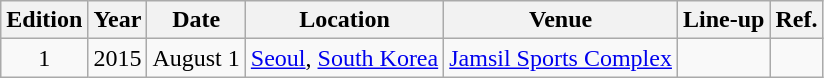<table class="wikitable" border="1" style="text-align:center;">
<tr>
<th scope="col">Edition</th>
<th scope="col">Year</th>
<th scope="col">Date</th>
<th scope="col">Location</th>
<th scope="col">Venue</th>
<th scope="col">Line-up</th>
<th scope="col">Ref.</th>
</tr>
<tr>
<td>1</td>
<td>2015</td>
<td>August 1</td>
<td><a href='#'>Seoul</a>, <a href='#'>South Korea</a></td>
<td><a href='#'>Jamsil Sports Complex</a></td>
<td></td>
<td></td>
</tr>
</table>
